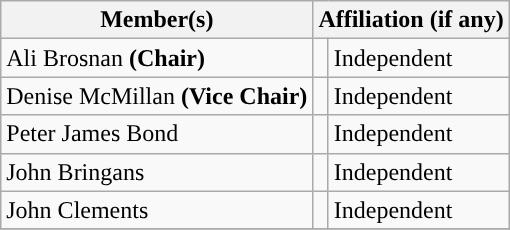<table class="wikitable">
<tr>
<th>Member(s)</th>
<th colspan="2">Affiliation (if any)</th>
</tr>
<tr>
<td>Ali Brosnan <strong>(Chair)</strong></td>
<td></td>
<td>Independent</td>
</tr>
<tr>
<td>Denise McMillan <strong>(Vice Chair)</strong></td>
<td></td>
<td>Independent</td>
</tr>
<tr>
<td>Peter James Bond</td>
<td></td>
<td>Independent</td>
</tr>
<tr>
<td>John Bringans</td>
<td></td>
<td>Independent</td>
</tr>
<tr>
<td>John Clements</td>
<td></td>
<td>Independent</td>
</tr>
<tr>
</tr>
</table>
